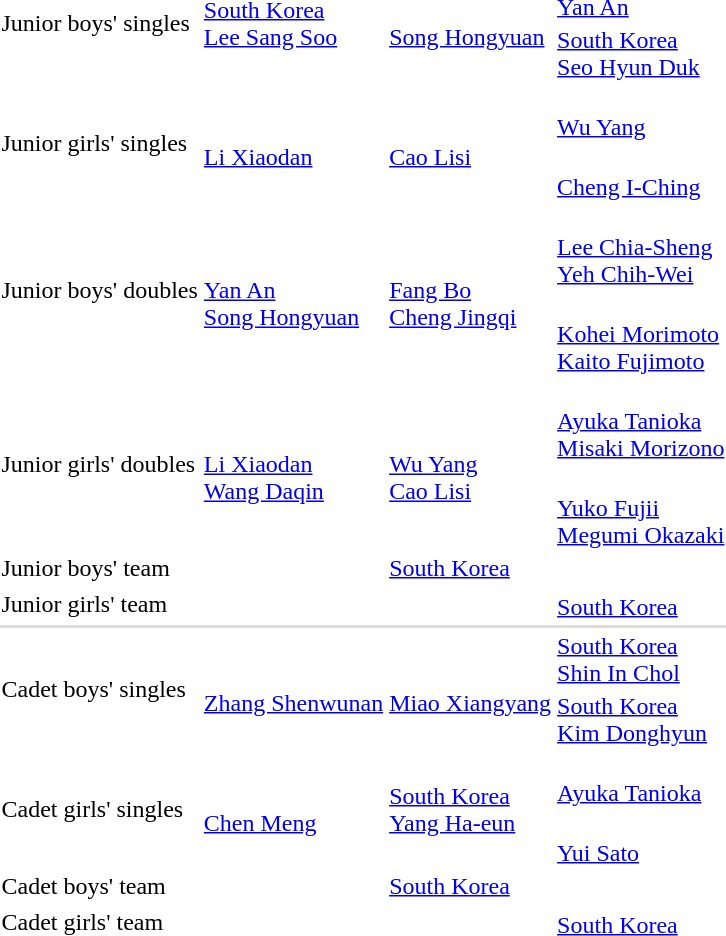<table>
<tr>
<td rowspan=2>Junior boys' singles</td>
<td rowspan=2> <a href='#'>South Korea</a><br><a href='#'>Lee Sang Soo</a></td>
<td rowspan=2><br><a href='#'>Song Hongyuan</a></td>
<td><br><a href='#'>Yan An</a></td>
</tr>
<tr>
<td> <a href='#'>South Korea</a><br><a href='#'>Seo Hyun Duk</a></td>
</tr>
<tr>
<td rowspan=2>Junior girls' singles</td>
<td rowspan=2><br><a href='#'>Li Xiaodan</a></td>
<td rowspan=2><br><a href='#'>Cao Lisi</a></td>
<td><br><a href='#'>Wu Yang</a></td>
</tr>
<tr>
<td><br><a href='#'>Cheng I-Ching</a></td>
</tr>
<tr>
<td rowspan=2>Junior boys' doubles</td>
<td rowspan=2><br><a href='#'>Yan An</a><br><a href='#'>Song Hongyuan</a></td>
<td rowspan=2><br><a href='#'>Fang Bo</a><br><a href='#'>Cheng Jingqi</a></td>
<td><br><a href='#'>Lee Chia-Sheng</a><br><a href='#'>Yeh Chih-Wei</a></td>
</tr>
<tr>
<td><br><a href='#'>Kohei Morimoto</a><br><a href='#'>Kaito Fujimoto</a></td>
</tr>
<tr>
<td rowspan=2>Junior girls' doubles</td>
<td rowspan=2><br><a href='#'>Li Xiaodan</a><br><a href='#'>Wang Daqin</a></td>
<td rowspan=2><br><a href='#'>Wu Yang</a><br><a href='#'>Cao Lisi</a></td>
<td><br><a href='#'>Ayuka Tanioka</a><br><a href='#'>Misaki Morizono</a></td>
</tr>
<tr>
<td><br><a href='#'>Yuko Fujii</a><br><a href='#'>Megumi Okazaki</a></td>
</tr>
<tr>
<td rowspan=2>Junior boys' team</td>
<td rowspan=2></td>
<td rowspan=2> <a href='#'>South Korea</a></td>
<td></td>
</tr>
<tr>
<td></td>
</tr>
<tr>
<td rowspan=2>Junior girls' team</td>
<td rowspan=2></td>
<td rowspan=2></td>
<td></td>
</tr>
<tr>
<td> <a href='#'>South Korea</a></td>
</tr>
<tr style="background:#dddddd;">
<td colspan=7></td>
</tr>
<tr>
<td rowspan=2>Cadet boys' singles</td>
<td rowspan=2><br><a href='#'>Zhang Shenwunan</a></td>
<td rowspan=2><br><a href='#'>Miao Xiangyang</a></td>
<td> <a href='#'>South Korea</a><br><a href='#'>Shin In Chol</a></td>
</tr>
<tr>
<td> <a href='#'>South Korea</a><br><a href='#'>Kim Donghyun</a></td>
</tr>
<tr>
<td rowspan=2>Cadet girls' singles</td>
<td rowspan=2><br><a href='#'>Chen Meng</a></td>
<td rowspan=2> <a href='#'>South Korea</a><br><a href='#'>Yang Ha-eun</a></td>
<td><br><a href='#'>Ayuka Tanioka</a></td>
</tr>
<tr>
<td><br><a href='#'>Yui Sato</a></td>
</tr>
<tr>
<td rowspan=2>Cadet boys' team</td>
<td rowspan=2></td>
<td rowspan=2> <a href='#'>South Korea</a></td>
<td></td>
</tr>
<tr>
<td></td>
</tr>
<tr>
<td rowspan=2>Cadet girls' team</td>
<td rowspan=2></td>
<td rowspan=2></td>
<td></td>
</tr>
<tr>
<td> <a href='#'>South Korea</a></td>
</tr>
</table>
